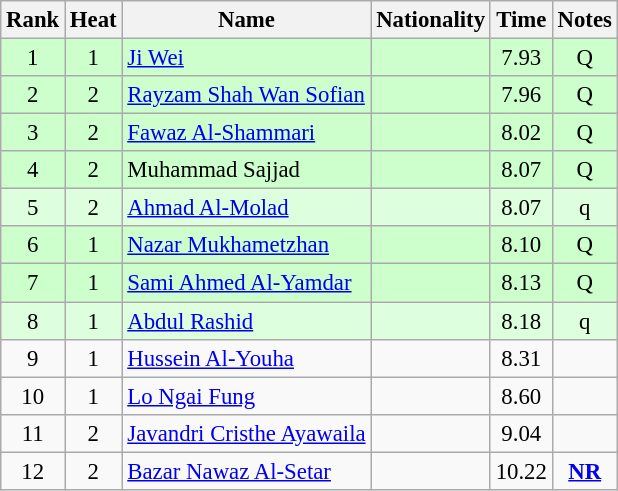<table class="wikitable sortable" style="text-align:center;font-size:95%">
<tr>
<th>Rank</th>
<th>Heat</th>
<th>Name</th>
<th>Nationality</th>
<th>Time</th>
<th>Notes</th>
</tr>
<tr bgcolor=ccffcc>
<td>1</td>
<td>1</td>
<td align=left><a href='#'>Ji Wei</a></td>
<td align=left></td>
<td>7.93</td>
<td>Q</td>
</tr>
<tr bgcolor=ccffcc>
<td>2</td>
<td>2</td>
<td align=left><a href='#'>Rayzam Shah Wan Sofian</a></td>
<td align=left></td>
<td>7.96</td>
<td>Q</td>
</tr>
<tr bgcolor=ccffcc>
<td>3</td>
<td>2</td>
<td align=left><a href='#'>Fawaz Al-Shammari</a></td>
<td align=left></td>
<td>8.02</td>
<td>Q</td>
</tr>
<tr bgcolor=ccffcc>
<td>4</td>
<td>2</td>
<td align=left>Muhammad Sajjad</td>
<td align=left></td>
<td>8.07</td>
<td>Q</td>
</tr>
<tr bgcolor=ddffdd>
<td>5</td>
<td>2</td>
<td align=left><a href='#'>Ahmad Al-Molad</a></td>
<td align=left></td>
<td>8.07</td>
<td>q</td>
</tr>
<tr bgcolor=ccffcc>
<td>6</td>
<td>1</td>
<td align=left><a href='#'>Nazar Mukhametzhan</a></td>
<td align=left></td>
<td>8.10</td>
<td>Q</td>
</tr>
<tr bgcolor=ccffcc>
<td>7</td>
<td>1</td>
<td align=left><a href='#'>Sami Ahmed Al-Yamdar</a></td>
<td align=left></td>
<td>8.13</td>
<td>Q</td>
</tr>
<tr bgcolor=ddffdd>
<td>8</td>
<td>1</td>
<td align=left><a href='#'>Abdul Rashid</a></td>
<td align=left></td>
<td>8.18</td>
<td>q</td>
</tr>
<tr>
<td>9</td>
<td>1</td>
<td align=left><a href='#'>Hussein Al-Youha</a></td>
<td align=left></td>
<td>8.31</td>
<td></td>
</tr>
<tr>
<td>10</td>
<td>1</td>
<td align=left><a href='#'>Lo Ngai Fung</a></td>
<td align=left></td>
<td>8.60</td>
<td></td>
</tr>
<tr>
<td>11</td>
<td>2</td>
<td align=left><a href='#'>Javandri Cristhe Ayawaila</a></td>
<td align=left></td>
<td>9.04</td>
<td></td>
</tr>
<tr>
<td>12</td>
<td>2</td>
<td align=left><a href='#'>Bazar Nawaz Al-Setar</a></td>
<td align=left></td>
<td>10.22</td>
<td><strong><a href='#'>NR</a></strong></td>
</tr>
</table>
